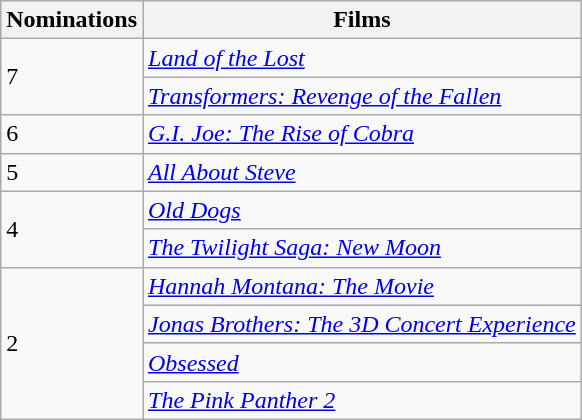<table class="wikitable">
<tr>
<th>Nominations</th>
<th>Films</th>
</tr>
<tr>
<td rowspan="2">7</td>
<td><a href='#'><em>Land of the Lost</em></a></td>
</tr>
<tr>
<td><em><a href='#'>Transformers: Revenge of the Fallen</a></em></td>
</tr>
<tr>
<td>6</td>
<td><em><a href='#'>G.I. Joe: The Rise of Cobra</a></em></td>
</tr>
<tr>
<td>5</td>
<td><em><a href='#'>All About Steve</a></em></td>
</tr>
<tr>
<td rowspan="2">4</td>
<td><a href='#'><em>Old Dogs</em></a></td>
</tr>
<tr>
<td><em><a href='#'>The Twilight Saga: New Moon</a></em></td>
</tr>
<tr>
<td rowspan="4">2</td>
<td><em><a href='#'>Hannah Montana: The Movie</a></em></td>
</tr>
<tr>
<td><em><a href='#'>Jonas Brothers: The 3D Concert Experience</a></em></td>
</tr>
<tr>
<td><a href='#'><em>Obsessed</em></a></td>
</tr>
<tr>
<td><em><a href='#'>The Pink Panther 2</a></em></td>
</tr>
</table>
